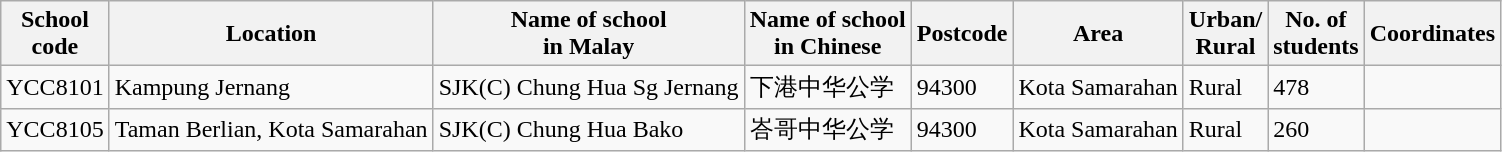<table class="wikitable sortable">
<tr>
<th>School<br>code</th>
<th>Location</th>
<th>Name of school<br>in Malay</th>
<th>Name of school<br>in Chinese</th>
<th>Postcode</th>
<th>Area</th>
<th>Urban/<br>Rural</th>
<th>No. of<br>students</th>
<th>Coordinates</th>
</tr>
<tr>
<td>YCC8101</td>
<td>Kampung Jernang</td>
<td>SJK(C) Chung Hua Sg Jernang</td>
<td>下港中华公学</td>
<td>94300</td>
<td>Kota Samarahan</td>
<td>Rural</td>
<td>478</td>
<td></td>
</tr>
<tr>
<td>YCC8105</td>
<td>Taman Berlian, Kota Samarahan</td>
<td>SJK(C) Chung Hua Bako</td>
<td>峇哥中华公学</td>
<td>94300</td>
<td>Kota Samarahan</td>
<td>Rural</td>
<td>260</td>
<td></td>
</tr>
</table>
